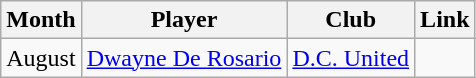<table class='wikitable'>
<tr>
<th>Month</th>
<th>Player</th>
<th>Club</th>
<th>Link</th>
</tr>
<tr>
<td align=center>August</td>
<td> <a href='#'>Dwayne De Rosario</a></td>
<td><a href='#'>D.C. United</a></td>
<td> </td>
</tr>
</table>
